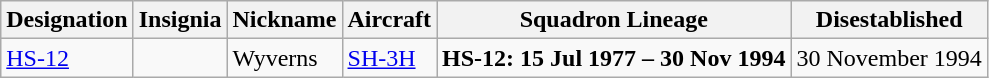<table class="wikitable">
<tr>
<th>Designation</th>
<th>Insignia</th>
<th>Nickname</th>
<th>Aircraft</th>
<th>Squadron Lineage</th>
<th>Disestablished</th>
</tr>
<tr>
<td><a href='#'>HS-12</a></td>
<td></td>
<td>Wyverns</td>
<td><a href='#'>SH-3H</a></td>
<td style="white-space: nowrap;"><strong>HS-12: 15 Jul 1977 – 30 Nov 1994</strong></td>
<td>30 November 1994</td>
</tr>
</table>
